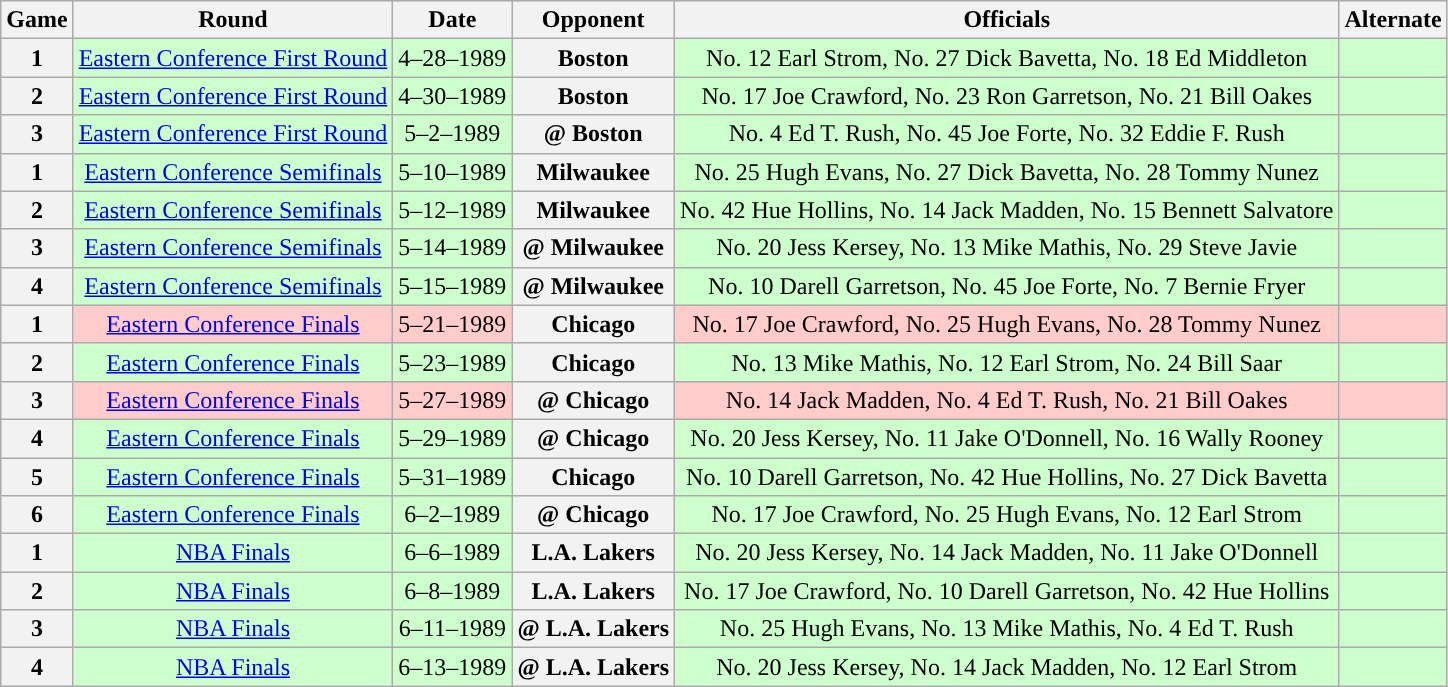<table class="wikitable">
<tr>
<th>Game</th>
<th>Round</th>
<th>Date</th>
<th>Opponent</th>
<th>Officials</th>
<th>Alternate</th>
</tr>
<tr align="center" bgcolor="#ccffcc">
<th>1</th>
<td><a href='#'>Eastern Conference First Round</a></td>
<td>4–28–1989</td>
<th>Boston</th>
<td>No. 12 Earl Strom, No. 27 Dick Bavetta, No. 18 Ed Middleton</td>
<td></td>
</tr>
<tr align="center" bgcolor="#ccffcc">
<th>2</th>
<td><a href='#'>Eastern Conference First Round</a></td>
<td>4–30–1989</td>
<th>Boston</th>
<td>No. 17 Joe Crawford, No. 23 Ron Garretson, No. 21 Bill Oakes</td>
<td></td>
</tr>
<tr align="center" bgcolor="#ccffcc">
<th>3</th>
<td><a href='#'>Eastern Conference First Round</a></td>
<td>5–2–1989</td>
<th>@ Boston</th>
<td>No. 4 Ed T. Rush, No. 45 Joe Forte, No. 32 Eddie F. Rush</td>
<td></td>
</tr>
<tr align="center" bgcolor="#ccffcc">
<th>1</th>
<td><a href='#'>Eastern Conference Semifinals</a></td>
<td>5–10–1989</td>
<th>Milwaukee</th>
<td>No. 25 Hugh Evans, No. 27 Dick Bavetta, No. 28 Tommy Nunez</td>
<td></td>
</tr>
<tr align="center" bgcolor="#ccffcc">
<th>2</th>
<td><a href='#'>Eastern Conference Semifinals</a></td>
<td>5–12–1989</td>
<th>Milwaukee</th>
<td>No. 42 Hue Hollins, No. 14 Jack Madden, No. 15 Bennett Salvatore</td>
<td></td>
</tr>
<tr align="center" bgcolor="#ccffcc">
<th>3</th>
<td><a href='#'>Eastern Conference Semifinals</a></td>
<td>5–14–1989</td>
<th>@ Milwaukee</th>
<td>No. 20 Jess Kersey, No. 13 Mike Mathis, No. 29 Steve Javie</td>
<td></td>
</tr>
<tr align="center" bgcolor="#ccffcc">
<th>4</th>
<td><a href='#'>Eastern Conference Semifinals</a></td>
<td>5–15–1989</td>
<th>@ Milwaukee</th>
<td>No. 10 Darell Garretson, No. 45 Joe Forte, No. 7 Bernie Fryer</td>
<td></td>
</tr>
<tr align="center" bgcolor="#ffcccc">
<th>1</th>
<td><a href='#'>Eastern Conference Finals</a></td>
<td>5–21–1989</td>
<th>Chicago</th>
<td>No. 17 Joe Crawford, No. 25 Hugh Evans, No. 28 Tommy Nunez</td>
<td></td>
</tr>
<tr align="center" bgcolor="#ccffcc">
<th>2</th>
<td><a href='#'>Eastern Conference Finals</a></td>
<td>5–23–1989</td>
<th>Chicago</th>
<td>No. 13 Mike Mathis, No. 12 Earl Strom, No. 24 Bill Saar</td>
<td></td>
</tr>
<tr align="center" bgcolor="#ffcccc">
<th>3</th>
<td><a href='#'>Eastern Conference Finals</a></td>
<td>5–27–1989</td>
<th>@ Chicago</th>
<td>No. 14 Jack Madden, No. 4 Ed T. Rush, No. 21 Bill Oakes</td>
<td></td>
</tr>
<tr align="center" bgcolor="#ccffcc">
<th>4</th>
<td><a href='#'>Eastern Conference Finals</a></td>
<td>5–29–1989</td>
<th>@ Chicago</th>
<td>No. 20 Jess Kersey, No. 11 Jake O'Donnell, No. 16 Wally Rooney</td>
<td></td>
</tr>
<tr align="center" bgcolor="#ccffcc">
<th>5</th>
<td><a href='#'>Eastern Conference Finals</a></td>
<td>5–31–1989</td>
<th>Chicago</th>
<td>No. 10 Darell Garretson, No. 42 Hue Hollins, No. 27 Dick Bavetta</td>
<td></td>
</tr>
<tr align="center" bgcolor="#ccffcc">
<th>6</th>
<td><a href='#'>Eastern Conference Finals</a></td>
<td>6–2–1989</td>
<th>@ Chicago</th>
<td>No. 17 Joe Crawford, No. 25 Hugh Evans, No. 12 Earl Strom</td>
<td></td>
</tr>
<tr align="center" bgcolor="#ccffcc">
<th>1</th>
<td><a href='#'>NBA Finals</a></td>
<td>6–6–1989</td>
<th>L.A. Lakers</th>
<td>No. 20 Jess Kersey, No. 14 Jack Madden, No. 11 Jake O'Donnell</td>
<td></td>
</tr>
<tr align="center" bgcolor="#ccffcc">
<th>2</th>
<td><a href='#'>NBA Finals</a></td>
<td>6–8–1989</td>
<th>L.A. Lakers</th>
<td>No. 17 Joe Crawford, No. 10 Darell Garretson, No. 42 Hue Hollins</td>
<td></td>
</tr>
<tr align="center" bgcolor="#ccffcc">
<th>3</th>
<td><a href='#'>NBA Finals</a></td>
<td>6–11–1989</td>
<th>@ L.A. Lakers</th>
<td>No. 25 Hugh Evans, No. 13 Mike Mathis, No. 4 Ed T. Rush</td>
<td></td>
</tr>
<tr align="center" bgcolor="#ccffcc">
<th>4</th>
<td><a href='#'>NBA Finals</a></td>
<td>6–13–1989</td>
<th>@ L.A. Lakers</th>
<td>No. 20 Jess Kersey, No. 14 Jack Madden, No. 12 Earl Strom</td>
<td></td>
</tr>
</table>
